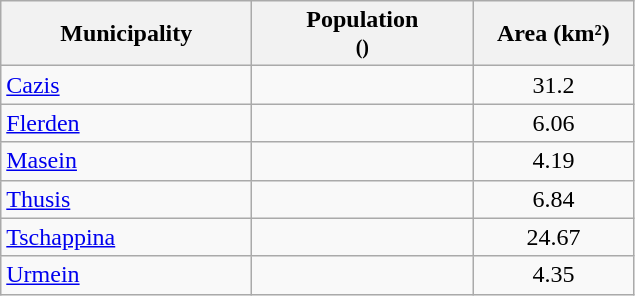<table class="wikitable">
<tr>
<th width="160">Municipality</th>
<th width="140">Population <br><small>()</small></th>
<th width="100">Area (km²)</th>
</tr>
<tr>
<td><a href='#'>Cazis</a></td>
<td align="center"></td>
<td align="center">31.2</td>
</tr>
<tr>
<td><a href='#'>Flerden</a></td>
<td align="center"></td>
<td align="center">6.06</td>
</tr>
<tr>
<td><a href='#'>Masein</a></td>
<td align="center"></td>
<td align="center">4.19</td>
</tr>
<tr>
<td><a href='#'>Thusis</a></td>
<td align="center"></td>
<td align="center">6.84</td>
</tr>
<tr>
<td><a href='#'>Tschappina</a></td>
<td align="center"></td>
<td align="center">24.67</td>
</tr>
<tr>
<td><a href='#'>Urmein</a></td>
<td align="center"></td>
<td align="center">4.35</td>
</tr>
</table>
